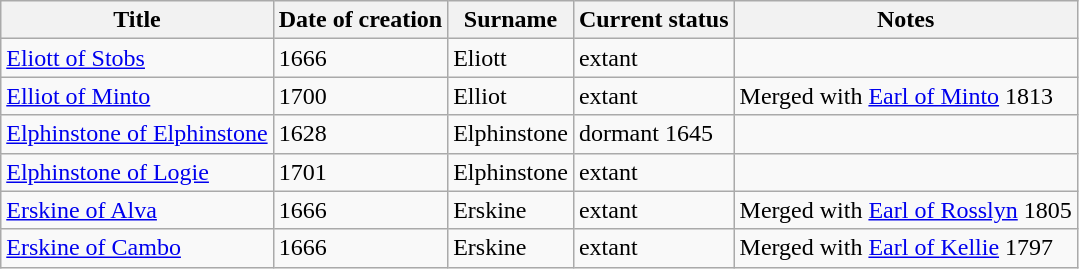<table class="wikitable">
<tr>
<th>Title</th>
<th>Date of creation</th>
<th>Surname</th>
<th>Current status</th>
<th>Notes</th>
</tr>
<tr>
<td><a href='#'>Eliott of Stobs</a></td>
<td>1666</td>
<td>Eliott</td>
<td>extant</td>
<td> </td>
</tr>
<tr>
<td><a href='#'>Elliot of Minto</a></td>
<td>1700</td>
<td>Elliot</td>
<td>extant</td>
<td>Merged with <a href='#'>Earl of Minto</a> 1813</td>
</tr>
<tr>
<td><a href='#'>Elphinstone of Elphinstone</a></td>
<td>1628</td>
<td>Elphinstone</td>
<td>dormant 1645</td>
<td> </td>
</tr>
<tr>
<td><a href='#'>Elphinstone of Logie</a></td>
<td>1701</td>
<td>Elphinstone</td>
<td>extant</td>
<td> </td>
</tr>
<tr>
<td><a href='#'>Erskine of Alva</a></td>
<td>1666</td>
<td>Erskine</td>
<td>extant</td>
<td>Merged with <a href='#'>Earl of Rosslyn</a> 1805</td>
</tr>
<tr>
<td><a href='#'>Erskine of Cambo</a></td>
<td>1666</td>
<td>Erskine</td>
<td>extant</td>
<td>Merged with <a href='#'>Earl of Kellie</a> 1797</td>
</tr>
</table>
